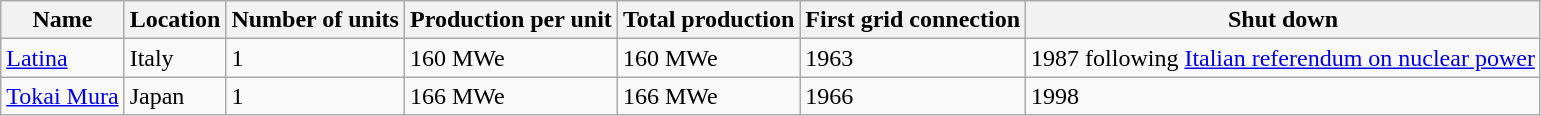<table class="wikitable sortable">
<tr>
<th>Name</th>
<th>Location</th>
<th>Number of units</th>
<th>Production per unit</th>
<th>Total production</th>
<th>First grid connection</th>
<th>Shut down</th>
</tr>
<tr>
<td><a href='#'>Latina</a></td>
<td>Italy</td>
<td>1</td>
<td>160 MWe</td>
<td>160 MWe</td>
<td>1963</td>
<td>1987 following <a href='#'>Italian referendum on nuclear power</a></td>
</tr>
<tr>
<td><a href='#'>Tokai Mura</a></td>
<td>Japan</td>
<td>1</td>
<td>166 MWe</td>
<td>166 MWe</td>
<td>1966</td>
<td>1998</td>
</tr>
</table>
